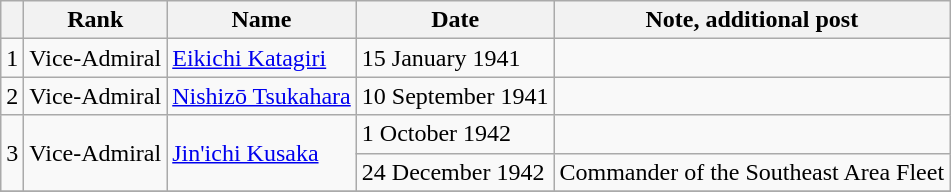<table class=wikitable>
<tr>
<th></th>
<th>Rank</th>
<th>Name</th>
<th>Date</th>
<th>Note, additional post</th>
</tr>
<tr>
<td>1</td>
<td>Vice-Admiral</td>
<td><a href='#'>Eikichi Katagiri</a></td>
<td>15 January 1941</td>
<td></td>
</tr>
<tr>
<td>2</td>
<td>Vice-Admiral</td>
<td><a href='#'>Nishizō Tsukahara</a></td>
<td>10 September 1941</td>
<td></td>
</tr>
<tr>
<td rowspan="2">3</td>
<td rowspan="2">Vice-Admiral</td>
<td rowspan="2"><a href='#'>Jin'ichi Kusaka</a></td>
<td>1 October 1942</td>
<td></td>
</tr>
<tr>
<td>24 December 1942</td>
<td>Commander of the Southeast Area Fleet</td>
</tr>
<tr>
</tr>
</table>
